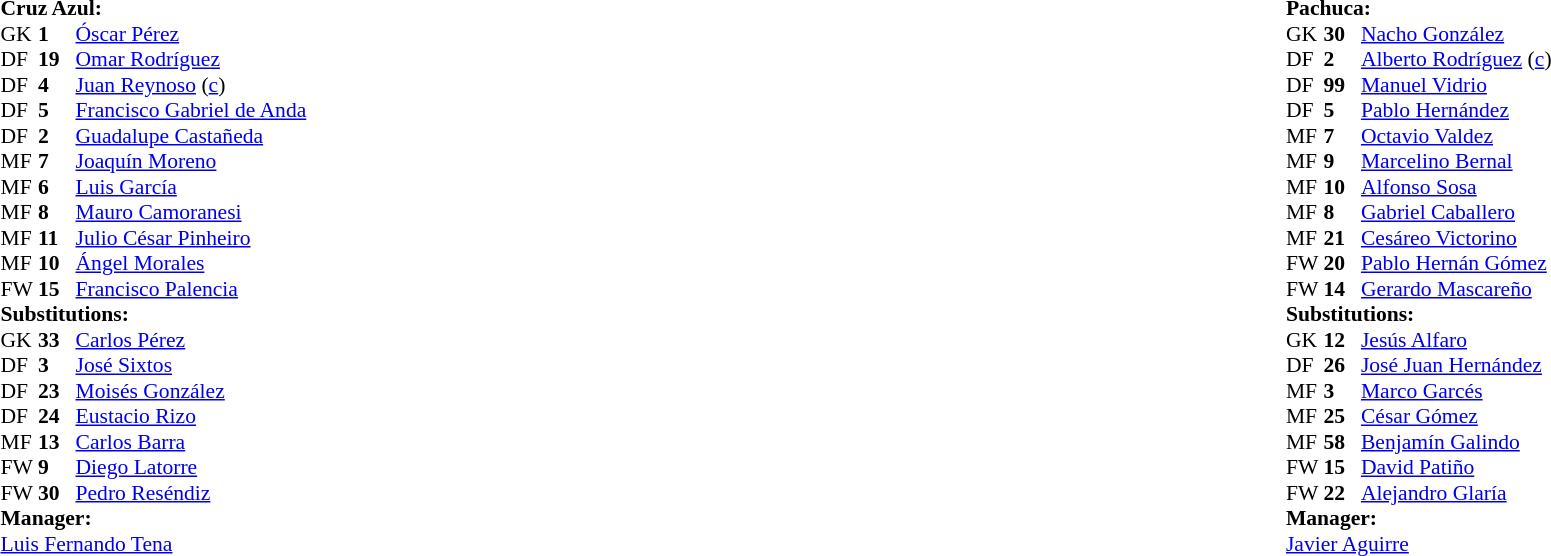<table width="100%">
<tr>
<td valign="top" width="50%"><br><table style="font-size: 90%" cellspacing="0" cellpadding="0">
<tr>
<td colspan="4"><strong>Cruz Azul:</strong></td>
</tr>
<tr>
<th width=25></th>
<th width=25></th>
</tr>
<tr>
<td>GK</td>
<td><strong>1</strong></td>
<td> <a href='#'>Óscar Pérez</a></td>
</tr>
<tr>
<td>DF</td>
<td><strong>19</strong></td>
<td> <a href='#'>Omar Rodríguez</a></td>
<td></td>
</tr>
<tr>
<td>DF</td>
<td><strong>4</strong></td>
<td> <a href='#'>Juan Reynoso</a> (<a href='#'>c</a>)</td>
</tr>
<tr>
<td>DF</td>
<td><strong>5</strong></td>
<td> <a href='#'>Francisco Gabriel de Anda</a></td>
</tr>
<tr>
<td>DF</td>
<td><strong>2</strong></td>
<td> <a href='#'>Guadalupe Castañeda</a></td>
</tr>
<tr>
<td>MF</td>
<td><strong>7</strong></td>
<td> <a href='#'>Joaquín Moreno</a></td>
</tr>
<tr>
<td>MF</td>
<td><strong>6</strong></td>
<td> <a href='#'>Luis García</a></td>
<td></td>
<td></td>
</tr>
<tr>
<td>MF</td>
<td><strong>8</strong></td>
<td> <a href='#'>Mauro Camoranesi</a></td>
</tr>
<tr>
<td>MF</td>
<td><strong>11</strong></td>
<td> <a href='#'>Julio César Pinheiro</a></td>
<td></td>
<td></td>
</tr>
<tr>
<td>MF</td>
<td><strong>10</strong></td>
<td> <a href='#'>Ángel Morales</a></td>
</tr>
<tr>
<td>FW</td>
<td><strong>15</strong></td>
<td> <a href='#'>Francisco Palencia</a></td>
</tr>
<tr>
<td colspan=3><strong>Substitutions:</strong></td>
</tr>
<tr>
<td>GK</td>
<td><strong>33</strong></td>
<td> <a href='#'>Carlos Pérez</a></td>
</tr>
<tr>
<td>DF</td>
<td><strong>3</strong></td>
<td> <a href='#'>José Sixtos</a></td>
</tr>
<tr>
<td>DF</td>
<td><strong>23</strong></td>
<td> <a href='#'>Moisés González</a></td>
</tr>
<tr>
<td>DF</td>
<td><strong>24</strong></td>
<td> <a href='#'>Eustacio Rizo</a></td>
</tr>
<tr>
<td>MF</td>
<td><strong>13</strong></td>
<td> <a href='#'>Carlos Barra</a></td>
<td></td>
<td></td>
</tr>
<tr>
<td>FW</td>
<td><strong>9</strong></td>
<td> <a href='#'>Diego Latorre</a></td>
<td></td>
<td></td>
</tr>
<tr>
<td>FW</td>
<td><strong>30</strong></td>
<td> <a href='#'>Pedro Reséndiz</a></td>
</tr>
<tr>
<td colspan=3><strong>Manager:</strong></td>
</tr>
<tr>
<td colspan=4> <a href='#'>Luis Fernando Tena</a></td>
</tr>
</table>
</td>
<td valign=top></td>
<td valign=top width=50%><br><table style="font-size: 90%" cellspacing="0" cellpadding="0" align=center>
<tr>
<td colspan="4"><strong>Pachuca:</strong></td>
</tr>
<tr>
<th width=25></th>
<th width=25></th>
</tr>
<tr>
<td>GK</td>
<td><strong>30</strong></td>
<td> <a href='#'>Nacho González</a></td>
</tr>
<tr>
<td>DF</td>
<td><strong>2</strong></td>
<td> <a href='#'>Alberto Rodríguez</a> (<a href='#'>c</a>)</td>
<td></td>
</tr>
<tr>
<td>DF</td>
<td><strong>99</strong></td>
<td> <a href='#'>Manuel Vidrio</a></td>
<td></td>
</tr>
<tr>
<td>DF</td>
<td><strong>5</strong></td>
<td> <a href='#'>Pablo Hernández</a></td>
</tr>
<tr>
<td>MF</td>
<td><strong>7</strong></td>
<td> <a href='#'>Octavio Valdez</a></td>
</tr>
<tr>
<td>MF</td>
<td><strong>9</strong></td>
<td> <a href='#'>Marcelino Bernal</a></td>
<td></td>
</tr>
<tr>
<td>MF</td>
<td><strong>10</strong></td>
<td> <a href='#'>Alfonso Sosa</a></td>
<td></td>
<td></td>
</tr>
<tr>
<td>MF</td>
<td><strong>8</strong></td>
<td> <a href='#'>Gabriel Caballero</a></td>
<td></td>
<td></td>
</tr>
<tr>
<td>MF</td>
<td><strong>21</strong></td>
<td> <a href='#'>Cesáreo Victorino</a></td>
</tr>
<tr>
<td>FW</td>
<td><strong>20</strong></td>
<td> <a href='#'>Pablo Hernán Gómez</a></td>
</tr>
<tr>
<td>FW</td>
<td><strong>14</strong></td>
<td> <a href='#'>Gerardo Mascareño</a></td>
<td></td>
<td></td>
</tr>
<tr>
<td colspan=3><strong>Substitutions:</strong></td>
</tr>
<tr>
<td>GK</td>
<td><strong>12</strong></td>
<td> <a href='#'>Jesús Alfaro</a></td>
</tr>
<tr>
<td>DF</td>
<td><strong>26</strong></td>
<td> <a href='#'>José Juan Hernández</a></td>
<td></td>
<td></td>
</tr>
<tr>
<td>MF</td>
<td><strong>3</strong></td>
<td> <a href='#'>Marco Garcés</a></td>
<td></td>
<td></td>
</tr>
<tr>
<td>MF</td>
<td><strong>25</strong></td>
<td> <a href='#'>César Gómez</a></td>
</tr>
<tr>
<td>MF</td>
<td><strong>58</strong></td>
<td> <a href='#'>Benjamín Galindo</a></td>
</tr>
<tr>
<td>FW</td>
<td><strong>15</strong></td>
<td> <a href='#'>David Patiño</a></td>
</tr>
<tr>
<td>FW</td>
<td><strong>22</strong></td>
<td> <a href='#'>Alejandro Glaría</a></td>
<td></td>
<td></td>
</tr>
<tr>
<td colspan=3><strong>Manager:</strong></td>
</tr>
<tr>
<td colspan=4> <a href='#'>Javier Aguirre</a></td>
</tr>
</table>
</td>
</tr>
</table>
